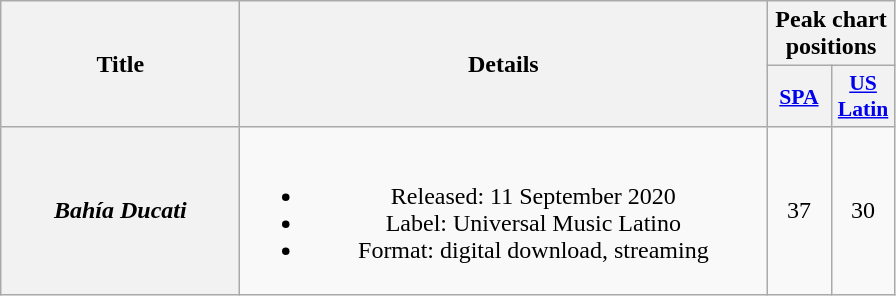<table class="wikitable plainrowheaders" style="text-align:center;">
<tr>
<th scope="col" rowspan="2" style="width:9.5em;">Title</th>
<th scope="col" rowspan="2" style="width:21.5em;">Details</th>
<th scope="col" colspan="2">Peak chart positions</th>
</tr>
<tr>
<th scope="col" style="width:2.5em;font-size:90%;"><a href='#'>SPA</a><br></th>
<th scope="col" style="width:2.5em;font-size:90%;"><a href='#'>US<br>Latin</a><br></th>
</tr>
<tr>
<th scope="row"><em>Bahía Ducati</em></th>
<td><br><ul><li>Released: 11 September 2020</li><li>Label: Universal Music Latino</li><li>Format: digital download, streaming</li></ul></td>
<td>37</td>
<td>30</td>
</tr>
</table>
